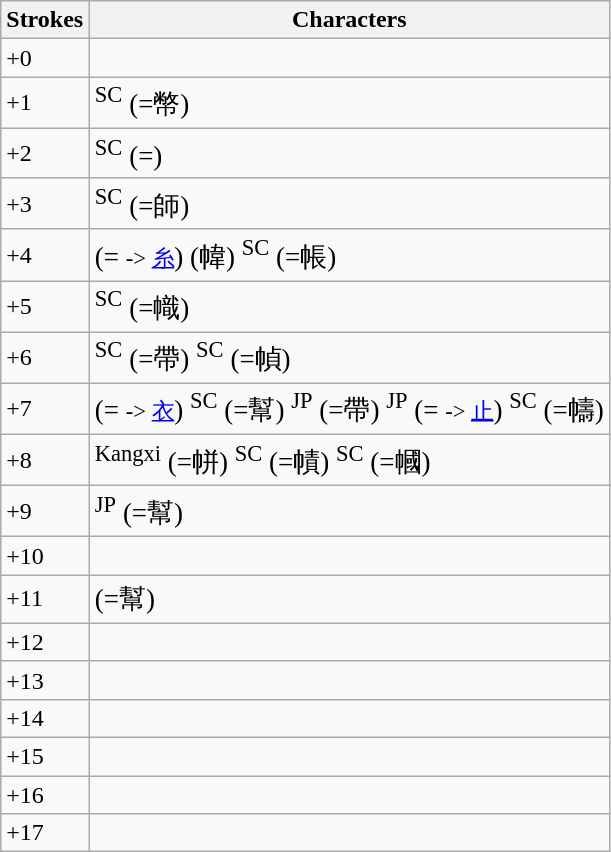<table class="wikitable">
<tr>
<th>Strokes</th>
<th>Characters</th>
</tr>
<tr --->
<td>+0</td>
<td style="font-size: large;"></td>
</tr>
<tr --->
<td>+1</td>
<td style="font-size: large;">  <sup>SC</sup> (=幣)</td>
</tr>
<tr --->
<td>+2</td>
<td style="font-size: large;">   <sup>SC</sup> (=)</td>
</tr>
<tr --->
<td>+3</td>
<td style="font-size: large;">  <sup>SC</sup> (=師)</td>
</tr>
<tr --->
<td>+4</td>
<td style="font-size: large;">   (= <small>-> <a href='#'>糸</a></small>)     (幃) <sup>SC</sup> (=帳)</td>
</tr>
<tr --->
<td>+5</td>
<td style="font-size: large;">           <sup>SC</sup> (=幟)</td>
</tr>
<tr --->
<td>+6</td>
<td style="font-size: large;">         <sup>SC</sup> (=帶) <sup>SC</sup> (=幀)</td>
</tr>
<tr --->
<td>+7</td>
<td style="font-size: large;">     (= <small>-> <a href='#'>衣</a></small>)  <sup>SC</sup> (=幫) <sup>JP</sup> (=帶) <sup>JP</sup> (= <small>-> <a href='#'>止</a></small>) <sup>SC</sup> (=幬)</td>
</tr>
<tr --->
<td>+8</td>
<td style="font-size: large;"><sup>Kangxi</sup> (=帡)         <sup>SC</sup> (=幘) <sup>SC</sup> (=幗)</td>
</tr>
<tr --->
<td>+9</td>
<td style="font-size: large;">          <sup>JP</sup> (=幫) </td>
</tr>
<tr --->
<td>+10</td>
<td style="font-size: large;">      </td>
</tr>
<tr --->
<td>+11</td>
<td style="font-size: large;">           (=幫) </td>
</tr>
<tr --->
<td>+12</td>
<td style="font-size: large;">         </td>
</tr>
<tr --->
<td>+13</td>
<td style="font-size: large;">   </td>
</tr>
<tr --->
<td>+14</td>
<td style="font-size: large;">  </td>
</tr>
<tr --->
<td>+15</td>
<td style="font-size: large;">  </td>
</tr>
<tr --->
<td>+16</td>
<td style="font-size: large;"></td>
</tr>
<tr --->
<td>+17</td>
<td style="font-size: large;"></td>
</tr>
</table>
